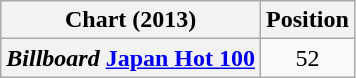<table class="wikitable sortable plainrowheaders">
<tr>
<th>Chart (2013)</th>
<th>Position</th>
</tr>
<tr>
<th scope="row"><em>Billboard</em> <a href='#'>Japan Hot 100</a></th>
<td align="center">52</td>
</tr>
</table>
